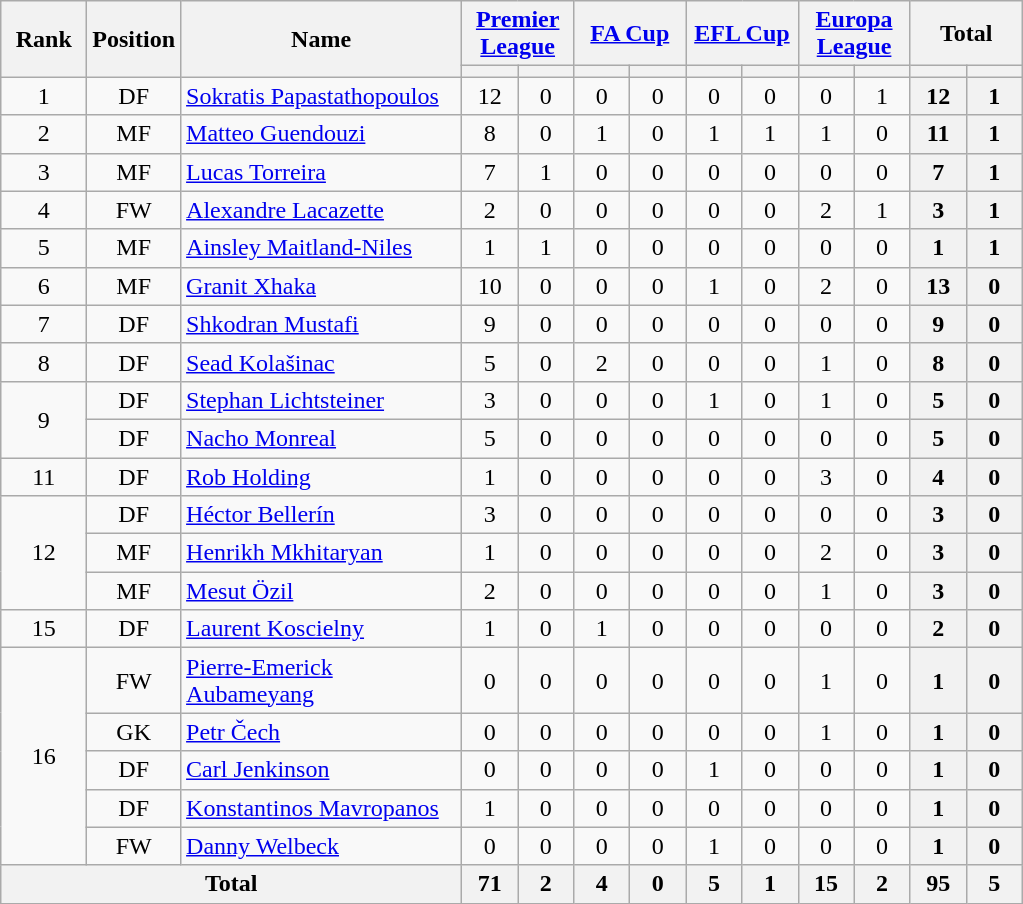<table class="wikitable" style="text-align: center;">
<tr>
<th rowspan="2" style="width:50px;">Rank</th>
<th rowspan="2" style="width:50px;">Position</th>
<th rowspan="2" style="width:180px;">Name</th>
<th colspan="2"><a href='#'>Premier League</a></th>
<th colspan="2"><a href='#'>FA Cup</a></th>
<th colspan="2"><a href='#'>EFL Cup</a></th>
<th colspan="2"><a href='#'>Europa League</a></th>
<th colspan="2">Total</th>
</tr>
<tr>
<th style="width:30px;"></th>
<th style="width:30px;"></th>
<th style="width:30px;"></th>
<th style="width:30px;"></th>
<th style="width:30px;"></th>
<th style="width:30px;"></th>
<th style="width:30px;"></th>
<th style="width:30px;"></th>
<th style="width:30px;"></th>
<th style="width:30px;"></th>
</tr>
<tr>
<td>1</td>
<td>DF</td>
<td align=left> <a href='#'>Sokratis Papastathopoulos</a><br></td>
<td>12</td>
<td>0<br></td>
<td>0</td>
<td>0<br></td>
<td>0</td>
<td>0<br></td>
<td>0</td>
<td>1<br></td>
<th>12</th>
<th>1</th>
</tr>
<tr>
<td>2</td>
<td>MF</td>
<td align=left> <a href='#'>Matteo Guendouzi</a><br></td>
<td>8</td>
<td>0<br></td>
<td>1</td>
<td>0<br></td>
<td>1</td>
<td>1<br></td>
<td>1</td>
<td>0<br></td>
<th>11</th>
<th>1</th>
</tr>
<tr>
<td>3</td>
<td>MF</td>
<td align=left> <a href='#'>Lucas Torreira</a><br></td>
<td>7</td>
<td>1<br></td>
<td>0</td>
<td>0<br></td>
<td>0</td>
<td>0<br></td>
<td>0</td>
<td>0<br></td>
<th>7</th>
<th>1</th>
</tr>
<tr>
<td>4</td>
<td>FW</td>
<td align=left> <a href='#'>Alexandre Lacazette</a><br></td>
<td>2</td>
<td>0<br></td>
<td>0</td>
<td>0<br></td>
<td>0</td>
<td>0<br></td>
<td>2</td>
<td>1<br></td>
<th>3</th>
<th>1</th>
</tr>
<tr>
<td>5</td>
<td>MF</td>
<td align=left> <a href='#'>Ainsley Maitland-Niles</a><br></td>
<td>1</td>
<td>1<br></td>
<td>0</td>
<td>0<br></td>
<td>0</td>
<td>0<br></td>
<td>0</td>
<td>0<br></td>
<th>1</th>
<th>1</th>
</tr>
<tr>
<td>6</td>
<td>MF</td>
<td align=left> <a href='#'>Granit Xhaka</a><br></td>
<td>10</td>
<td>0<br></td>
<td>0</td>
<td>0<br></td>
<td>1</td>
<td>0<br></td>
<td>2</td>
<td>0<br></td>
<th>13</th>
<th>0</th>
</tr>
<tr>
<td>7</td>
<td>DF</td>
<td align=left> <a href='#'>Shkodran Mustafi</a><br></td>
<td>9</td>
<td>0<br></td>
<td>0</td>
<td>0<br></td>
<td>0</td>
<td>0<br></td>
<td>0</td>
<td>0<br></td>
<th>9</th>
<th>0</th>
</tr>
<tr>
<td>8</td>
<td>DF</td>
<td align=left> <a href='#'>Sead Kolašinac</a><br></td>
<td>5</td>
<td>0<br></td>
<td>2</td>
<td>0<br></td>
<td>0</td>
<td>0<br></td>
<td>1</td>
<td>0<br></td>
<th>8</th>
<th>0</th>
</tr>
<tr>
<td rowspan="2">9</td>
<td>DF</td>
<td align=left> <a href='#'>Stephan Lichtsteiner</a><br></td>
<td>3</td>
<td>0<br></td>
<td>0</td>
<td>0<br></td>
<td>1</td>
<td>0<br></td>
<td>1</td>
<td>0<br></td>
<th>5</th>
<th>0</th>
</tr>
<tr>
<td>DF</td>
<td align=left> <a href='#'>Nacho Monreal</a><br></td>
<td>5</td>
<td>0<br></td>
<td>0</td>
<td>0<br></td>
<td>0</td>
<td>0<br></td>
<td>0</td>
<td>0<br></td>
<th>5</th>
<th>0</th>
</tr>
<tr>
<td>11</td>
<td>DF</td>
<td align=left> <a href='#'>Rob Holding</a><br></td>
<td>1</td>
<td>0<br></td>
<td>0</td>
<td>0<br></td>
<td>0</td>
<td>0<br></td>
<td>3</td>
<td>0<br></td>
<th>4</th>
<th>0</th>
</tr>
<tr>
<td rowspan="3">12</td>
<td>DF</td>
<td align=left> <a href='#'>Héctor Bellerín</a><br></td>
<td>3</td>
<td>0<br></td>
<td>0</td>
<td>0<br></td>
<td>0</td>
<td>0<br></td>
<td>0</td>
<td>0<br></td>
<th>3</th>
<th>0</th>
</tr>
<tr>
<td>MF</td>
<td align=left> <a href='#'>Henrikh Mkhitaryan</a><br></td>
<td>1</td>
<td>0<br></td>
<td>0</td>
<td>0<br></td>
<td>0</td>
<td>0<br></td>
<td>2</td>
<td>0<br></td>
<th>3</th>
<th>0</th>
</tr>
<tr>
<td>MF</td>
<td align=left> <a href='#'>Mesut Özil</a><br></td>
<td>2</td>
<td>0<br></td>
<td>0</td>
<td>0<br></td>
<td>0</td>
<td>0<br></td>
<td>1</td>
<td>0<br></td>
<th>3</th>
<th>0</th>
</tr>
<tr>
<td>15</td>
<td>DF</td>
<td align=left> <a href='#'>Laurent Koscielny</a><br></td>
<td>1</td>
<td>0<br></td>
<td>1</td>
<td>0<br></td>
<td>0</td>
<td>0<br></td>
<td>0</td>
<td>0<br></td>
<th>2</th>
<th>0</th>
</tr>
<tr>
<td rowspan="5">16</td>
<td>FW</td>
<td align=left> <a href='#'>Pierre-Emerick Aubameyang</a><br></td>
<td>0</td>
<td>0<br></td>
<td>0</td>
<td>0<br></td>
<td>0</td>
<td>0<br></td>
<td>1</td>
<td>0<br></td>
<th>1</th>
<th>0</th>
</tr>
<tr>
<td>GK</td>
<td align=left> <a href='#'>Petr Čech</a><br></td>
<td>0</td>
<td>0<br></td>
<td>0</td>
<td>0<br></td>
<td>0</td>
<td>0<br></td>
<td>1</td>
<td>0<br></td>
<th>1</th>
<th>0</th>
</tr>
<tr>
<td>DF</td>
<td align=left> <a href='#'>Carl Jenkinson</a><br></td>
<td>0</td>
<td>0<br></td>
<td>0</td>
<td>0<br></td>
<td>1</td>
<td>0<br></td>
<td>0</td>
<td>0<br></td>
<th>1</th>
<th>0</th>
</tr>
<tr>
<td>DF</td>
<td align=left> <a href='#'>Konstantinos Mavropanos</a><br></td>
<td>1</td>
<td>0<br></td>
<td>0</td>
<td>0<br></td>
<td>0</td>
<td>0<br></td>
<td>0</td>
<td>0<br></td>
<th>1</th>
<th>0</th>
</tr>
<tr>
<td>FW</td>
<td align=left> <a href='#'>Danny Welbeck</a><br></td>
<td>0</td>
<td>0<br></td>
<td>0</td>
<td>0<br></td>
<td>1</td>
<td>0<br></td>
<td>0</td>
<td>0<br></td>
<th>1</th>
<th>0</th>
</tr>
<tr>
<th colspan=3>Total</th>
<th>71</th>
<th>2</th>
<th>4</th>
<th>0</th>
<th>5</th>
<th>1</th>
<th>15</th>
<th>2</th>
<th>95</th>
<th>5</th>
</tr>
</table>
